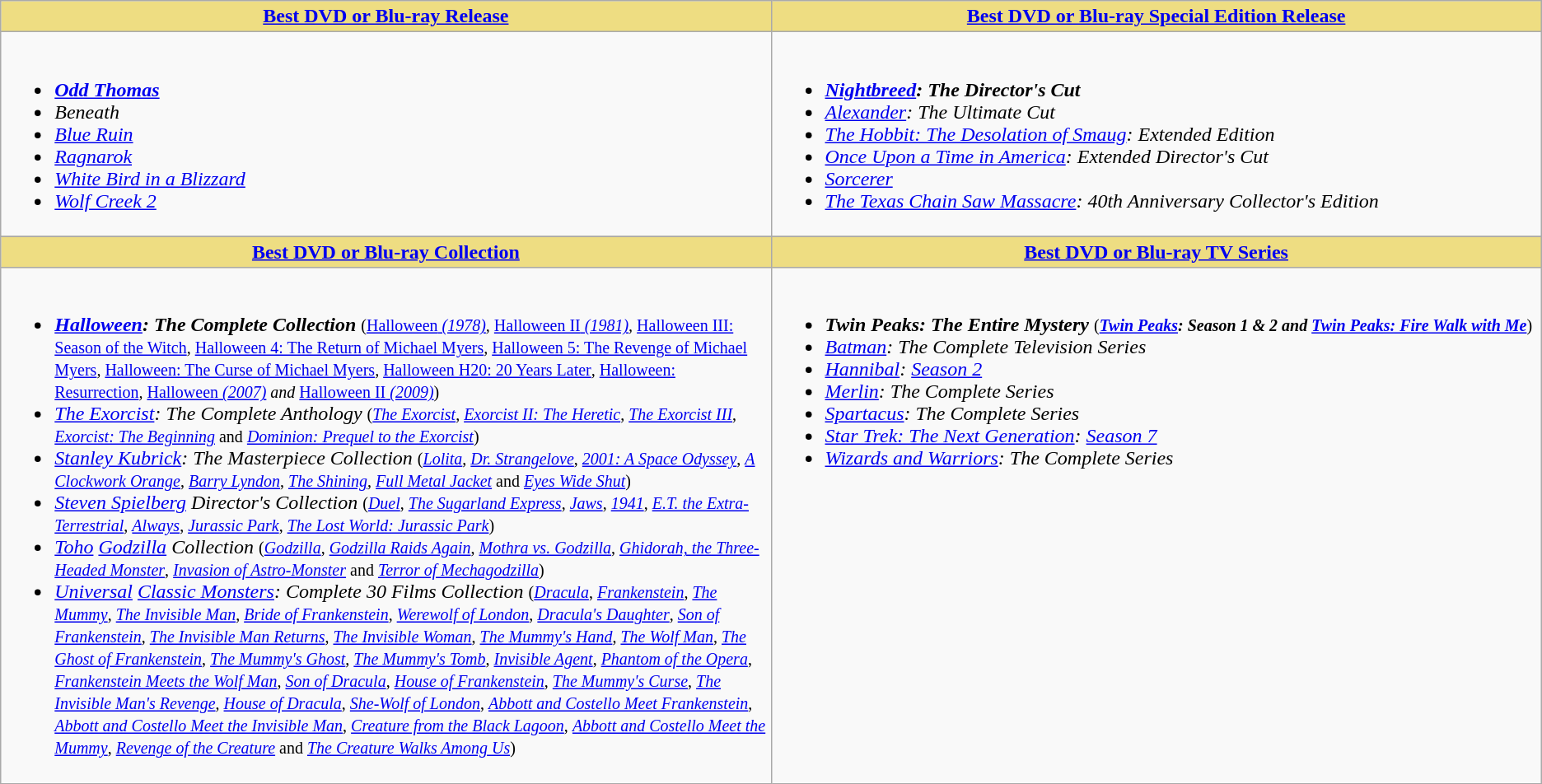<table class=wikitable>
<tr>
<th style="background:#EEDD82; width:50%"><a href='#'>Best DVD or Blu-ray Release</a></th>
<th style="background:#EEDD82; width:50%"><a href='#'>Best DVD or Blu-ray Special Edition Release</a></th>
</tr>
<tr>
<td valign="top"><br><ul><li><strong><em><a href='#'>Odd Thomas</a></em></strong></li><li><em>Beneath</em></li><li><em><a href='#'>Blue Ruin</a></em></li><li><em><a href='#'>Ragnarok</a></em></li><li><em><a href='#'>White Bird in a Blizzard</a></em></li><li><em><a href='#'>Wolf Creek 2</a></em></li></ul></td>
<td valign="top"><br><ul><li><strong><em><a href='#'>Nightbreed</a>: The Director's Cut</em></strong></li><li><em><a href='#'>Alexander</a>: The Ultimate Cut</em></li><li><em><a href='#'>The Hobbit: The Desolation of Smaug</a>: Extended Edition</em></li><li><em><a href='#'>Once Upon a Time in America</a>: Extended Director's Cut</em></li><li><em><a href='#'>Sorcerer</a></em></li><li><em><a href='#'>The Texas Chain Saw Massacre</a>: 40th Anniversary Collector's Edition</em></li></ul></td>
</tr>
<tr>
</tr>
<tr>
<th style="background:#EEDD82; width:50%"><a href='#'>Best DVD or Blu-ray Collection</a></th>
<th style="background:#EEDD82; width:50%"><a href='#'>Best DVD or Blu-ray TV Series</a></th>
</tr>
<tr>
<td valign="top"><br><ul><li><strong><em><a href='#'>Halloween</a>: The Complete Collection</em></strong> <small>(<em><a href='#'></em>Halloween<em> (1978)</a>, <a href='#'></em>Halloween II<em> (1981)</a>, </em><a href='#'>Halloween III: Season of the Witch</a><em>, </em><a href='#'>Halloween 4: The Return of Michael Myers</a><em>, </em><a href='#'>Halloween 5: The Revenge of Michael Myers</a><em>, </em><a href='#'>Halloween: The Curse of Michael Myers</a><em>, </em><a href='#'>Halloween H20: 20 Years Later</a><em>, </em><a href='#'>Halloween: Resurrection</a><em>, <a href='#'></em>Halloween<em> (2007)</a> and <a href='#'></em>Halloween II<em> (2009)</a></em>)</small></li><li><em><a href='#'>The Exorcist</a>: The Complete Anthology</em> <small>(<em><a href='#'>The Exorcist</a></em>, <em><a href='#'>Exorcist II: The Heretic</a></em>, <em><a href='#'>The Exorcist III</a></em>, <em><a href='#'>Exorcist: The Beginning</a></em> and <em><a href='#'>Dominion: Prequel to the Exorcist</a></em>)</small></li><li><em><a href='#'>Stanley Kubrick</a>: The Masterpiece Collection</em> <small>(<em><a href='#'>Lolita</a></em>, <em><a href='#'>Dr. Strangelove</a></em>, <em><a href='#'>2001: A Space Odyssey</a></em>, <em><a href='#'>A Clockwork Orange</a></em>, <em><a href='#'>Barry Lyndon</a></em>, <em><a href='#'>The Shining</a></em>, <em><a href='#'>Full Metal Jacket</a></em> and <em><a href='#'>Eyes Wide Shut</a></em>) </small></li><li><em><a href='#'>Steven Spielberg</a> Director's Collection</em> <small>(<em><a href='#'>Duel</a></em>, <em><a href='#'>The Sugarland Express</a></em>, <em><a href='#'>Jaws</a></em>, <em><a href='#'>1941</a></em>, <em><a href='#'>E.T. the Extra-Terrestrial</a></em>, <em><a href='#'>Always</a></em>, <em><a href='#'>Jurassic Park</a></em>, <em><a href='#'>The Lost World: Jurassic Park</a></em>) </small></li><li><em><a href='#'>Toho</a> <a href='#'>Godzilla</a> Collection</em> <small>(<em><a href='#'>Godzilla</a></em>, <em><a href='#'>Godzilla Raids Again</a></em>, <em><a href='#'>Mothra vs. Godzilla</a></em>, <em><a href='#'>Ghidorah, the Three-Headed Monster</a></em>, <em><a href='#'>Invasion of Astro-Monster</a></em> and <em><a href='#'>Terror of Mechagodzilla</a></em>)</small></li><li><em><a href='#'>Universal</a> <a href='#'>Classic Monsters</a>: Complete 30 Films Collection</em> <small>(<em><a href='#'>Dracula</a></em>, <em><a href='#'>Frankenstein</a></em>, <em><a href='#'>The Mummy</a></em>, <em><a href='#'>The Invisible Man</a></em>, <em><a href='#'>Bride of Frankenstein</a></em>, <em><a href='#'>Werewolf of London</a></em>, <em><a href='#'>Dracula's Daughter</a></em>, <em><a href='#'>Son of Frankenstein</a></em>, <em><a href='#'>The Invisible Man Returns</a></em>, <em><a href='#'>The Invisible Woman</a></em>, <em><a href='#'>The Mummy's Hand</a></em>, <em><a href='#'>The Wolf Man</a></em>, <em><a href='#'>The Ghost of Frankenstein</a></em>, <em><a href='#'>The Mummy's Ghost</a></em>, <em><a href='#'>The Mummy's Tomb</a></em>, <em><a href='#'>Invisible Agent</a></em>, <em><a href='#'>Phantom of the Opera</a></em>, <em><a href='#'>Frankenstein Meets the Wolf Man</a></em>, <em><a href='#'>Son of Dracula</a></em>, <em><a href='#'>House of Frankenstein</a></em>, <em><a href='#'>The Mummy's Curse</a></em>, <em><a href='#'>The Invisible Man's Revenge</a></em>, <em><a href='#'>House of Dracula</a></em>, <em><a href='#'>She-Wolf of London</a></em>, <em><a href='#'>Abbott and Costello Meet Frankenstein</a></em>, <em><a href='#'>Abbott and Costello Meet the Invisible Man</a></em>, <em><a href='#'>Creature from the Black Lagoon</a></em>, <em><a href='#'>Abbott and Costello Meet the Mummy</a></em>, <em><a href='#'>Revenge of the Creature</a></em> and <em><a href='#'>The Creature Walks Among Us</a></em>)</small></li></ul></td>
<td valign="top"><br><ul><li><strong><em>Twin Peaks: The Entire Mystery</em></strong> <small>(<strong><em><a href='#'>Twin Peaks</a>: Season 1 & 2<em> and </em><a href='#'>Twin Peaks: Fire Walk with Me</a></em></strong>)</small></li><li><em><a href='#'>Batman</a>: The Complete Television Series</em></li><li><em><a href='#'>Hannibal</a>: <a href='#'>Season 2</a></em></li><li><em><a href='#'>Merlin</a>: The Complete Series</em></li><li><em><a href='#'>Spartacus</a>: The Complete Series</em></li><li><em><a href='#'>Star Trek: The Next Generation</a>: <a href='#'>Season 7</a></em></li><li><em><a href='#'>Wizards and Warriors</a>: The Complete Series</em></li></ul></td>
</tr>
</table>
